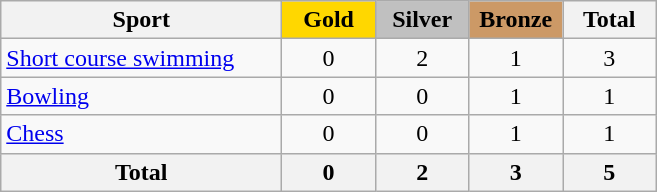<table class="wikitable sortable" style="text-align:center;">
<tr>
<th width=180>Sport</th>
<th scope="col" style="background:gold; width:55px;">Gold</th>
<th scope="col" style="background:silver; width:55px;">Silver</th>
<th scope="col" style="background:#cc9966; width:55px;">Bronze</th>
<th width=55>Total</th>
</tr>
<tr>
<td align=left><a href='#'>Short course swimming</a></td>
<td>0</td>
<td>2</td>
<td>1</td>
<td>3</td>
</tr>
<tr>
<td align=left><a href='#'>Bowling</a></td>
<td>0</td>
<td>0</td>
<td>1</td>
<td>1</td>
</tr>
<tr>
<td align=left><a href='#'>Chess</a></td>
<td>0</td>
<td>0</td>
<td>1</td>
<td>1</td>
</tr>
<tr>
<th>Total</th>
<th>0</th>
<th>2</th>
<th>3</th>
<th>5</th>
</tr>
</table>
